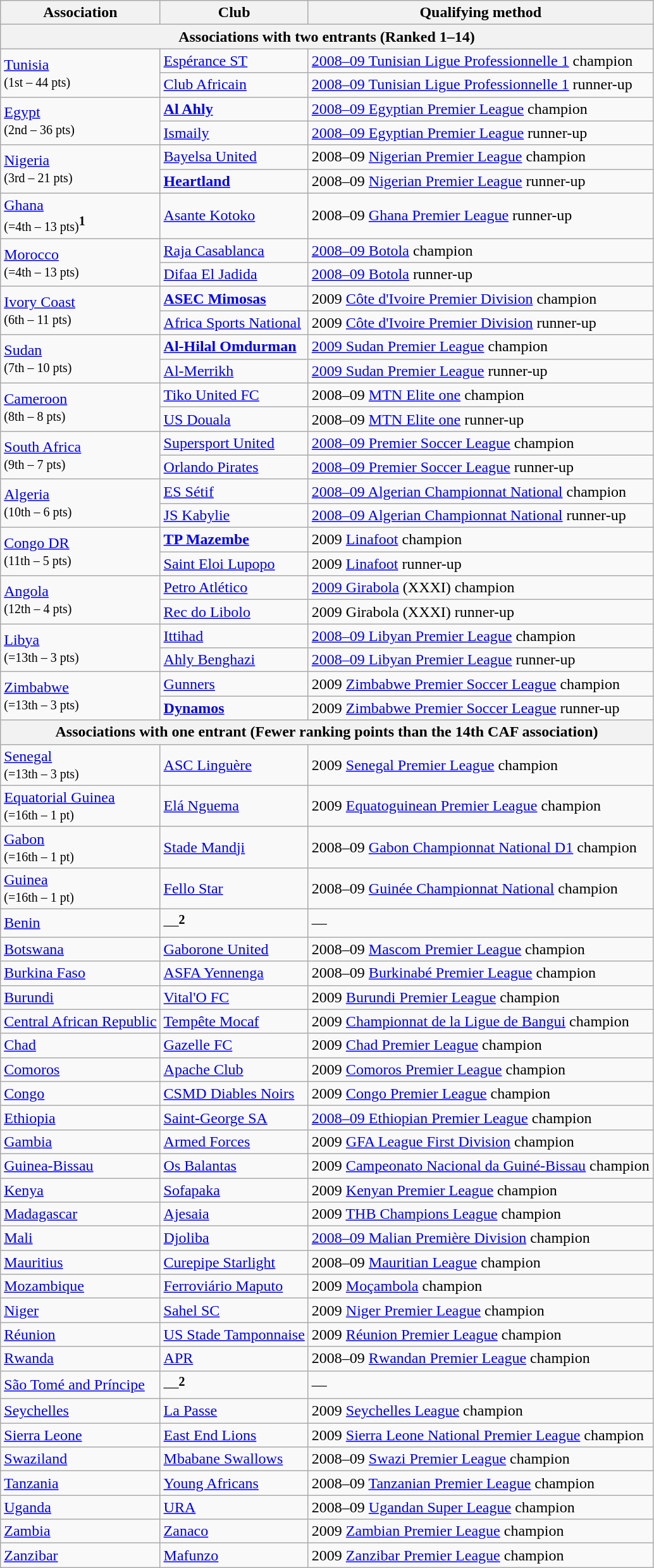<table class="wikitable">
<tr>
<th>Association</th>
<th>Club</th>
<th>Qualifying method</th>
</tr>
<tr>
<th colspan="3">Associations with two entrants (Ranked 1–14)</th>
</tr>
<tr>
<td rowspan="2"> <a href='#'>Tunisia</a><br><small>(1st – 44 pts)</small></td>
<td><a href='#'>Espérance ST</a></td>
<td><a href='#'>2008–09 Tunisian Ligue Professionnelle 1</a> champion</td>
</tr>
<tr>
<td><a href='#'>Club Africain</a></td>
<td><a href='#'>2008–09 Tunisian Ligue Professionnelle 1</a> runner-up</td>
</tr>
<tr>
<td rowspan="2"> <a href='#'>Egypt</a><br><small>(2nd – 36 pts)</small></td>
<td><strong><a href='#'>Al Ahly</a></strong></td>
<td><a href='#'>2008–09 Egyptian Premier League</a> champion</td>
</tr>
<tr>
<td><a href='#'>Ismaily</a></td>
<td><a href='#'>2008–09 Egyptian Premier League</a> runner-up</td>
</tr>
<tr>
<td rowspan="2"> <a href='#'>Nigeria</a><br><small>(3rd – 21 pts)</small></td>
<td><a href='#'>Bayelsa United</a></td>
<td>2008–09 <a href='#'>Nigerian Premier League</a> champion</td>
</tr>
<tr>
<td><strong><a href='#'>Heartland</a></strong></td>
<td>2008–09 <a href='#'>Nigerian Premier League</a> runner-up</td>
</tr>
<tr>
<td rowspan="1"> <a href='#'>Ghana</a><br><small>(=4th – 13 pts)</small><sup><strong>1</strong></sup></td>
<td><a href='#'>Asante Kotoko</a></td>
<td>2008–09 <a href='#'>Ghana Premier League</a> runner-up</td>
</tr>
<tr>
<td rowspan="2"> <a href='#'>Morocco</a><br><small>(=4th – 13 pts)</small></td>
<td><a href='#'>Raja Casablanca</a></td>
<td><a href='#'>2008–09 Botola</a> champion</td>
</tr>
<tr>
<td><a href='#'>Difaa El Jadida</a></td>
<td><a href='#'>2008–09 Botola</a> runner-up</td>
</tr>
<tr>
<td rowspan="2"> <a href='#'>Ivory Coast</a><br><small>(6th – 11 pts)</small></td>
<td><strong><a href='#'>ASEC Mimosas</a></strong></td>
<td>2009 <a href='#'>Côte d'Ivoire Premier Division</a> champion</td>
</tr>
<tr>
<td><a href='#'>Africa Sports National</a></td>
<td>2009 <a href='#'>Côte d'Ivoire Premier Division</a> runner-up</td>
</tr>
<tr>
<td rowspan="2"> <a href='#'>Sudan</a><br><small>(7th – 10 pts)</small></td>
<td><strong><a href='#'>Al-Hilal Omdurman</a></strong></td>
<td><a href='#'>2009 Sudan Premier League</a> champion</td>
</tr>
<tr>
<td><a href='#'>Al-Merrikh</a></td>
<td><a href='#'>2009 Sudan Premier League</a> runner-up</td>
</tr>
<tr>
<td rowspan="2"> <a href='#'>Cameroon</a><br><small>(8th – 8 pts)</small></td>
<td><a href='#'>Tiko United FC</a></td>
<td>2008–09 <a href='#'>MTN Elite one</a> champion</td>
</tr>
<tr>
<td><a href='#'>US Douala</a></td>
<td>2008–09 <a href='#'>MTN Elite one</a> runner-up</td>
</tr>
<tr>
<td rowspan="2"> <a href='#'>South Africa</a><br><small>(9th – 7 pts)</small></td>
<td><a href='#'>Supersport United</a></td>
<td><a href='#'>2008–09 Premier Soccer League</a> champion</td>
</tr>
<tr>
<td><a href='#'>Orlando Pirates</a></td>
<td><a href='#'>2008–09 Premier Soccer League</a> runner-up</td>
</tr>
<tr>
<td rowspan="2"> <a href='#'>Algeria</a><br><small>(10th – 6 pts)</small></td>
<td><a href='#'>ES Sétif</a></td>
<td><a href='#'>2008–09 Algerian Championnat National</a> champion</td>
</tr>
<tr>
<td><a href='#'>JS Kabylie</a></td>
<td><a href='#'>2008–09 Algerian Championnat National</a> runner-up</td>
</tr>
<tr>
<td rowspan="2"> <a href='#'>Congo DR</a><br><small>(11th – 5 pts)</small></td>
<td><strong><a href='#'>TP Mazembe</a></strong></td>
<td>2009 <a href='#'>Linafoot</a> champion</td>
</tr>
<tr>
<td><a href='#'>Saint Eloi Lupopo</a></td>
<td>2009 <a href='#'>Linafoot</a> runner-up</td>
</tr>
<tr>
<td rowspan="2"> <a href='#'>Angola</a><br><small>(12th – 4 pts)</small></td>
<td><a href='#'>Petro Atlético</a></td>
<td><a href='#'>2009 Girabola</a> (XXXI) champion</td>
</tr>
<tr>
<td><a href='#'>Rec do Libolo</a></td>
<td>2009 Girabola (XXXI) runner-up</td>
</tr>
<tr>
<td rowspan="2"> <a href='#'>Libya</a><br><small>(=13th – 3 pts)</small></td>
<td><a href='#'>Ittihad</a></td>
<td><a href='#'>2008–09 Libyan Premier League</a> champion</td>
</tr>
<tr>
<td><a href='#'>Ahly Benghazi</a></td>
<td><a href='#'>2008–09 Libyan Premier League</a> runner-up</td>
</tr>
<tr>
<td rowspan="2"> <a href='#'>Zimbabwe</a><br><small>(=13th – 3 pts)</small></td>
<td><a href='#'>Gunners</a></td>
<td>2009 <a href='#'>Zimbabwe Premier Soccer League</a> champion</td>
</tr>
<tr>
<td><strong><a href='#'>Dynamos</a></strong></td>
<td>2009 <a href='#'>Zimbabwe Premier Soccer League</a> runner-up</td>
</tr>
<tr>
<th colspan="3">Associations with one entrant (Fewer ranking points than the 14th CAF association)</th>
</tr>
<tr>
<td rowspan="1"> <a href='#'>Senegal</a><br><small>(=13th – 3 pts)</small></td>
<td><a href='#'>ASC Linguère</a></td>
<td>2009 <a href='#'>Senegal Premier League</a> champion</td>
</tr>
<tr>
<td rowspan="1"> <a href='#'>Equatorial Guinea</a><br><small>(=16th – 1 pt)</small></td>
<td><a href='#'>Elá Nguema</a></td>
<td>2009 <a href='#'>Equatoguinean Premier League</a> champion</td>
</tr>
<tr>
<td rowspan="1"> <a href='#'>Gabon</a><br><small>(=16th – 1 pt)</small></td>
<td><a href='#'>Stade Mandji</a></td>
<td>2008–09 <a href='#'>Gabon Championnat National D1</a> champion</td>
</tr>
<tr>
<td rowspan="1"> <a href='#'>Guinea</a><br><small>(=16th – 1 pt)</small></td>
<td><a href='#'>Fello Star</a></td>
<td>2008–09 <a href='#'>Guinée Championnat National</a> champion</td>
</tr>
<tr>
<td rowspan="1"> <a href='#'>Benin</a></td>
<td>—<sup><strong>2</strong></sup></td>
<td>—</td>
</tr>
<tr>
<td rowspan="1"> <a href='#'>Botswana</a></td>
<td><a href='#'>Gaborone United</a></td>
<td>2008–09 <a href='#'>Mascom Premier League</a> champion</td>
</tr>
<tr>
<td rowspan="1"> <a href='#'>Burkina Faso</a></td>
<td><a href='#'>ASFA Yennenga</a></td>
<td>2008–09 <a href='#'>Burkinabé Premier League</a> champion</td>
</tr>
<tr>
<td rowspan="1"> <a href='#'>Burundi</a></td>
<td><a href='#'>Vital'O FC</a></td>
<td>2009 <a href='#'>Burundi Premier League</a> champion</td>
</tr>
<tr>
<td rowspan="1"> <a href='#'>Central African Republic</a></td>
<td><a href='#'>Tempête Mocaf</a></td>
<td>2009 <a href='#'>Championnat de la Ligue de Bangui</a> champion</td>
</tr>
<tr>
<td rowspan="1"> <a href='#'>Chad</a></td>
<td><a href='#'>Gazelle FC</a></td>
<td>2009 <a href='#'>Chad Premier League</a> champion</td>
</tr>
<tr>
<td rowspan="1"> <a href='#'>Comoros</a></td>
<td><a href='#'>Apache Club</a></td>
<td>2009 <a href='#'>Comoros Premier League</a> champion</td>
</tr>
<tr>
<td rowspan="1"> <a href='#'>Congo</a></td>
<td><a href='#'>CSMD Diables Noirs</a></td>
<td>2009 <a href='#'>Congo Premier League</a> champion</td>
</tr>
<tr>
<td rowspan="1"> <a href='#'>Ethiopia</a></td>
<td><a href='#'>Saint-George SA</a></td>
<td><a href='#'>2008–09 Ethiopian Premier League</a> champion</td>
</tr>
<tr>
<td rowspan="1"> <a href='#'>Gambia</a></td>
<td><a href='#'>Armed Forces</a></td>
<td>2009 <a href='#'>GFA League First Division</a> champion</td>
</tr>
<tr>
<td rowspan="1"> <a href='#'>Guinea-Bissau</a></td>
<td><a href='#'>Os Balantas</a></td>
<td>2009 <a href='#'>Campeonato Nacional da Guiné-Bissau</a> champion</td>
</tr>
<tr>
<td rowspan="1"> <a href='#'>Kenya</a></td>
<td><a href='#'>Sofapaka</a></td>
<td>2009 <a href='#'>Kenyan Premier League</a> champion</td>
</tr>
<tr>
<td rowspan="1"> <a href='#'>Madagascar</a></td>
<td><a href='#'>Ajesaia</a></td>
<td>2009 <a href='#'>THB Champions League</a> champion</td>
</tr>
<tr>
<td rowspan="1"> <a href='#'>Mali</a></td>
<td><a href='#'>Djoliba</a></td>
<td><a href='#'>2008–09 Malian Première Division</a> champion</td>
</tr>
<tr>
<td rowspan="1"> <a href='#'>Mauritius</a></td>
<td><a href='#'>Curepipe Starlight</a></td>
<td>2008–09 <a href='#'>Mauritian League</a> champion</td>
</tr>
<tr>
<td rowspan="1"> <a href='#'>Mozambique</a></td>
<td><a href='#'>Ferroviário Maputo</a></td>
<td>2009 <a href='#'>Moçambola</a> champion</td>
</tr>
<tr>
<td rowspan="1"> <a href='#'>Niger</a></td>
<td><a href='#'>Sahel SC</a></td>
<td>2009 <a href='#'>Niger Premier League</a> champion</td>
</tr>
<tr>
<td rowspan="1"> <a href='#'>Réunion</a></td>
<td><a href='#'>US Stade Tamponnaise</a></td>
<td>2009 <a href='#'>Réunion Premier League</a> champion</td>
</tr>
<tr>
<td rowspan="1"> <a href='#'>Rwanda</a></td>
<td><a href='#'>APR</a></td>
<td>2008–09 <a href='#'>Rwandan Premier League</a> champion</td>
</tr>
<tr>
<td rowspan="1"> <a href='#'>São Tomé and Príncipe</a></td>
<td>—<sup><strong>2</strong></sup></td>
<td>—</td>
</tr>
<tr>
<td rowspan="1"> <a href='#'>Seychelles</a></td>
<td><a href='#'>La Passe</a></td>
<td>2009 <a href='#'>Seychelles League</a> champion</td>
</tr>
<tr>
<td rowspan="1"> <a href='#'>Sierra Leone</a></td>
<td><a href='#'>East End Lions</a></td>
<td>2009 <a href='#'>Sierra Leone National Premier League</a> champion</td>
</tr>
<tr>
<td rowspan="1"> <a href='#'>Swaziland</a></td>
<td><a href='#'>Mbabane Swallows</a></td>
<td>2008–09 <a href='#'>Swazi Premier League</a> champion</td>
</tr>
<tr>
<td rowspan="1"> <a href='#'>Tanzania</a></td>
<td><a href='#'>Young Africans</a></td>
<td>2008–09 <a href='#'>Tanzanian Premier League</a> champion</td>
</tr>
<tr>
<td rowspan="1"> <a href='#'>Uganda</a></td>
<td><a href='#'>URA</a></td>
<td>2008–09 <a href='#'>Ugandan Super League</a> champion</td>
</tr>
<tr>
<td rowspan="1"> <a href='#'>Zambia</a></td>
<td><a href='#'>Zanaco</a></td>
<td>2009 <a href='#'>Zambian Premier League</a> champion</td>
</tr>
<tr>
<td rowspan="1"> <a href='#'>Zanzibar</a></td>
<td><a href='#'>Mafunzo</a></td>
<td>2009 <a href='#'>Zanzibar Premier League</a> champion</td>
</tr>
</table>
